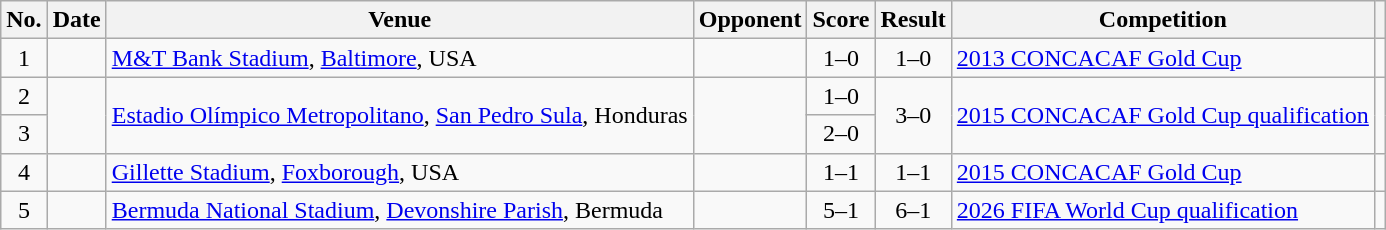<table class="wikitable sortable">
<tr>
<th scope="col">No.</th>
<th scope="col">Date</th>
<th scope="col">Venue</th>
<th scope="col">Opponent</th>
<th scope="col">Score</th>
<th scope="col">Result</th>
<th scope="col">Competition</th>
<th scope="col" class="unsortable"></th>
</tr>
<tr>
<td style="text-align:center">1</td>
<td></td>
<td><a href='#'>M&T Bank Stadium</a>, <a href='#'>Baltimore</a>, USA</td>
<td></td>
<td style="text-align:center">1–0</td>
<td style="text-align:center">1–0</td>
<td><a href='#'>2013 CONCACAF Gold Cup</a></td>
<td></td>
</tr>
<tr>
<td style="text-align:center">2</td>
<td rowspan="2"></td>
<td rowspan="2"><a href='#'>Estadio Olímpico Metropolitano</a>, <a href='#'>San Pedro Sula</a>, Honduras</td>
<td rowspan="2"></td>
<td style="text-align:center">1–0</td>
<td rowspan="2" style="text-align:center">3–0</td>
<td rowspan="2"><a href='#'>2015 CONCACAF Gold Cup qualification</a></td>
<td rowspan="2"></td>
</tr>
<tr>
<td style="text-align:center">3</td>
<td style="text-align:center">2–0</td>
</tr>
<tr>
<td style="text-align:center">4</td>
<td></td>
<td><a href='#'>Gillette Stadium</a>, <a href='#'>Foxborough</a>, USA</td>
<td></td>
<td style="text-align:center">1–1</td>
<td style="text-align:center">1–1</td>
<td><a href='#'>2015 CONCACAF Gold Cup</a></td>
<td></td>
</tr>
<tr>
<td style="text-align:center">5</td>
<td></td>
<td><a href='#'>Bermuda National Stadium</a>, <a href='#'>Devonshire Parish</a>, Bermuda</td>
<td></td>
<td style="text-align:center">5–1</td>
<td style="text-align:center">6–1</td>
<td><a href='#'>2026 FIFA World Cup qualification</a></td>
<td></td>
</tr>
</table>
